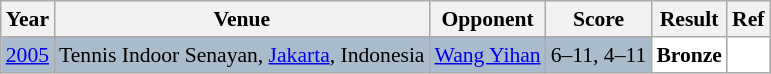<table class="sortable wikitable" style="font-size: 90%;">
<tr>
<th>Year</th>
<th>Venue</th>
<th>Opponent</th>
<th>Score</th>
<th>Result</th>
<th>Ref</th>
</tr>
<tr style="background:#AABBCC">
<td align="center"><a href='#'>2005</a></td>
<td align="left">Tennis Indoor Senayan, <a href='#'>Jakarta</a>, Indonesia</td>
<td align="left"> <a href='#'>Wang Yihan</a></td>
<td align="left">6–11, 4–11</td>
<td style="text-align:left; background:white"> <strong>Bronze</strong></td>
<td style="text-align:center; background:white"></td>
</tr>
</table>
